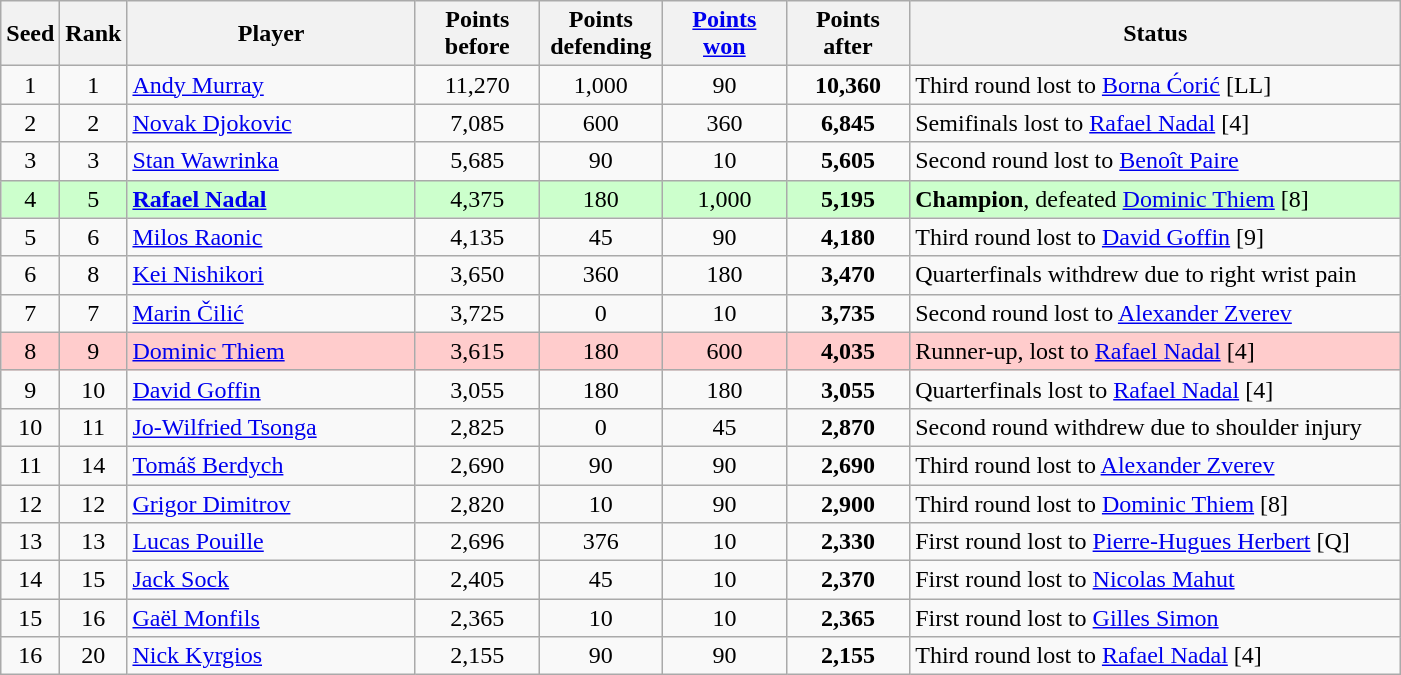<table class="wikitable sortable">
<tr>
<th style="width:30px;">Seed</th>
<th style="width:30px;">Rank</th>
<th style="width:185px;">Player</th>
<th style="width:75px;">Points before</th>
<th style="width:75px;">Points defending</th>
<th style="width:75px;"><a href='#'>Points won</a></th>
<th style="width:75px;">Points after</th>
<th style="width:320px;">Status</th>
</tr>
<tr>
<td style="text-align:center;">1</td>
<td style="text-align:center;">1</td>
<td> <a href='#'>Andy Murray</a></td>
<td style="text-align:center;">11,270</td>
<td style="text-align:center;">1,000</td>
<td style="text-align:center;">90</td>
<td style="text-align:center;"><strong>10,360</strong></td>
<td>Third round lost to  <a href='#'>Borna Ćorić</a> [LL]</td>
</tr>
<tr>
<td style="text-align:center;">2</td>
<td style="text-align:center;">2</td>
<td> <a href='#'>Novak Djokovic</a></td>
<td style="text-align:center;">7,085</td>
<td style="text-align:center;">600</td>
<td style="text-align:center;">360</td>
<td style="text-align:center;"><strong>6,845</strong></td>
<td>Semifinals lost to  <a href='#'>Rafael Nadal</a> [4]</td>
</tr>
<tr>
<td style="text-align:center;">3</td>
<td style="text-align:center;">3</td>
<td> <a href='#'>Stan Wawrinka</a></td>
<td style="text-align:center;">5,685</td>
<td style="text-align:center;">90</td>
<td style="text-align:center;">10</td>
<td style="text-align:center;"><strong>5,605</strong></td>
<td>Second round lost to  <a href='#'>Benoît Paire</a></td>
</tr>
<tr style="background:#cfc;">
<td style="text-align:center;">4</td>
<td style="text-align:center;">5</td>
<td> <strong><a href='#'>Rafael Nadal</a></strong></td>
<td style="text-align:center;">4,375</td>
<td style="text-align:center;">180</td>
<td style="text-align:center;">1,000</td>
<td style="text-align:center;"><strong>5,195</strong></td>
<td><strong>Champion</strong>, defeated  <a href='#'>Dominic Thiem</a> [8]</td>
</tr>
<tr>
<td style="text-align:center;">5</td>
<td style="text-align:center;">6</td>
<td> <a href='#'>Milos Raonic</a></td>
<td style="text-align:center;">4,135</td>
<td style="text-align:center;">45</td>
<td style="text-align:center;">90</td>
<td style="text-align:center;"><strong>4,180</strong></td>
<td>Third round lost to  <a href='#'>David Goffin</a> [9]</td>
</tr>
<tr>
<td style="text-align:center;">6</td>
<td style="text-align:center;">8</td>
<td> <a href='#'>Kei Nishikori</a></td>
<td style="text-align:center;">3,650</td>
<td style="text-align:center;">360</td>
<td style="text-align:center;">180</td>
<td style="text-align:center;"><strong>3,470</strong></td>
<td>Quarterfinals withdrew due to right wrist pain</td>
</tr>
<tr>
<td style="text-align:center;">7</td>
<td style="text-align:center;">7</td>
<td> <a href='#'>Marin Čilić</a></td>
<td style="text-align:center;">3,725</td>
<td style="text-align:center;">0</td>
<td style="text-align:center;">10</td>
<td style="text-align:center;"><strong>3,735</strong></td>
<td>Second round lost to  <a href='#'>Alexander Zverev</a></td>
</tr>
<tr style="background:#fcc;">
<td style="text-align:center;">8</td>
<td style="text-align:center;">9</td>
<td> <a href='#'>Dominic Thiem</a></td>
<td style="text-align:center;">3,615</td>
<td style="text-align:center;">180</td>
<td style="text-align:center;">600</td>
<td style="text-align:center;"><strong>4,035</strong></td>
<td>Runner-up, lost to  <a href='#'>Rafael Nadal</a> [4]</td>
</tr>
<tr>
<td style="text-align:center;">9</td>
<td style="text-align:center;">10</td>
<td> <a href='#'>David Goffin</a></td>
<td style="text-align:center;">3,055</td>
<td style="text-align:center;">180</td>
<td style="text-align:center;">180</td>
<td style="text-align:center;"><strong>3,055</strong></td>
<td>Quarterfinals lost to  <a href='#'>Rafael Nadal</a> [4]</td>
</tr>
<tr>
<td style="text-align:center;">10</td>
<td style="text-align:center;">11</td>
<td> <a href='#'>Jo-Wilfried Tsonga</a></td>
<td style="text-align:center;">2,825</td>
<td style="text-align:center;">0</td>
<td style="text-align:center;">45</td>
<td style="text-align:center;"><strong>2,870</strong></td>
<td>Second round withdrew due to shoulder injury</td>
</tr>
<tr>
<td style="text-align:center;">11</td>
<td style="text-align:center;">14</td>
<td> <a href='#'>Tomáš Berdych</a></td>
<td style="text-align:center;">2,690</td>
<td style="text-align:center;">90</td>
<td style="text-align:center;">90</td>
<td style="text-align:center;"><strong>2,690</strong></td>
<td>Third round lost to  <a href='#'>Alexander Zverev</a></td>
</tr>
<tr>
<td style="text-align:center;">12</td>
<td style="text-align:center;">12</td>
<td> <a href='#'>Grigor Dimitrov</a></td>
<td style="text-align:center;">2,820</td>
<td style="text-align:center;">10</td>
<td style="text-align:center;">90</td>
<td style="text-align:center;"><strong>2,900</strong></td>
<td>Third round lost to  <a href='#'>Dominic Thiem</a> [8]</td>
</tr>
<tr>
<td style="text-align:center;">13</td>
<td style="text-align:center;">13</td>
<td> <a href='#'>Lucas Pouille</a></td>
<td style="text-align:center;">2,696</td>
<td style="text-align:center;">376</td>
<td style="text-align:center;">10</td>
<td style="text-align:center;"><strong>2,330</strong></td>
<td>First round lost to  <a href='#'>Pierre-Hugues Herbert</a> [Q]</td>
</tr>
<tr>
<td style="text-align:center;">14</td>
<td style="text-align:center;">15</td>
<td> <a href='#'>Jack Sock</a></td>
<td style="text-align:center;">2,405</td>
<td style="text-align:center;">45</td>
<td style="text-align:center;">10</td>
<td style="text-align:center;"><strong>2,370</strong></td>
<td>First round lost to  <a href='#'>Nicolas Mahut</a></td>
</tr>
<tr>
<td style="text-align:center;">15</td>
<td style="text-align:center;">16</td>
<td> <a href='#'>Gaël Monfils</a></td>
<td style="text-align:center;">2,365</td>
<td style="text-align:center;">10</td>
<td style="text-align:center;">10</td>
<td style="text-align:center;"><strong>2,365</strong></td>
<td>First round lost to  <a href='#'>Gilles Simon</a></td>
</tr>
<tr>
<td style="text-align:center;">16</td>
<td style="text-align:center;">20</td>
<td> <a href='#'>Nick Kyrgios</a></td>
<td style="text-align:center;">2,155</td>
<td style="text-align:center;">90</td>
<td style="text-align:center;">90</td>
<td style="text-align:center;"><strong>2,155</strong></td>
<td>Third round lost to  <a href='#'>Rafael Nadal</a> [4]</td>
</tr>
</table>
